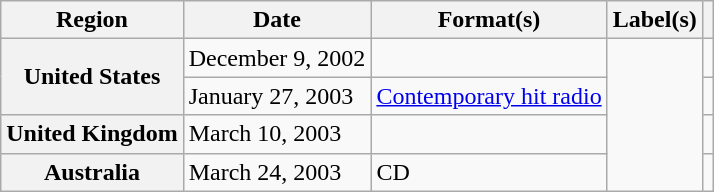<table class="wikitable plainrowheaders">
<tr>
<th scope="col">Region</th>
<th scope="col">Date</th>
<th scope="col">Format(s)</th>
<th scope="col">Label(s)</th>
<th scope="col"></th>
</tr>
<tr>
<th scope="row" rowspan="2">United States</th>
<td>December 9, 2002</td>
<td></td>
<td rowspan="4"></td>
<td align="center"></td>
</tr>
<tr>
<td>January 27, 2003</td>
<td><a href='#'>Contemporary hit radio</a></td>
<td align="center"></td>
</tr>
<tr>
<th scope="row">United Kingdom</th>
<td>March 10, 2003</td>
<td></td>
<td align="center"></td>
</tr>
<tr>
<th scope="row">Australia</th>
<td>March 24, 2003</td>
<td>CD</td>
<td align="center"></td>
</tr>
</table>
